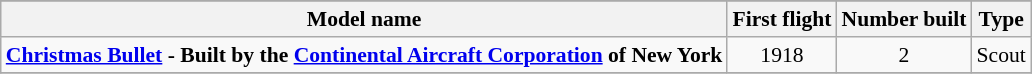<table class="wikitable" align=center style="font-size:90%;">
<tr>
</tr>
<tr style="background:#efefef;">
<th>Model name</th>
<th>First flight</th>
<th>Number built</th>
<th>Type</th>
</tr>
<tr>
<td align=left><strong><a href='#'>Christmas Bullet</a> - Built by the <a href='#'>Continental Aircraft Corporation</a> of New York</strong></td>
<td align=center>1918</td>
<td align=center>2</td>
<td align=left>Scout</td>
</tr>
<tr>
</tr>
</table>
